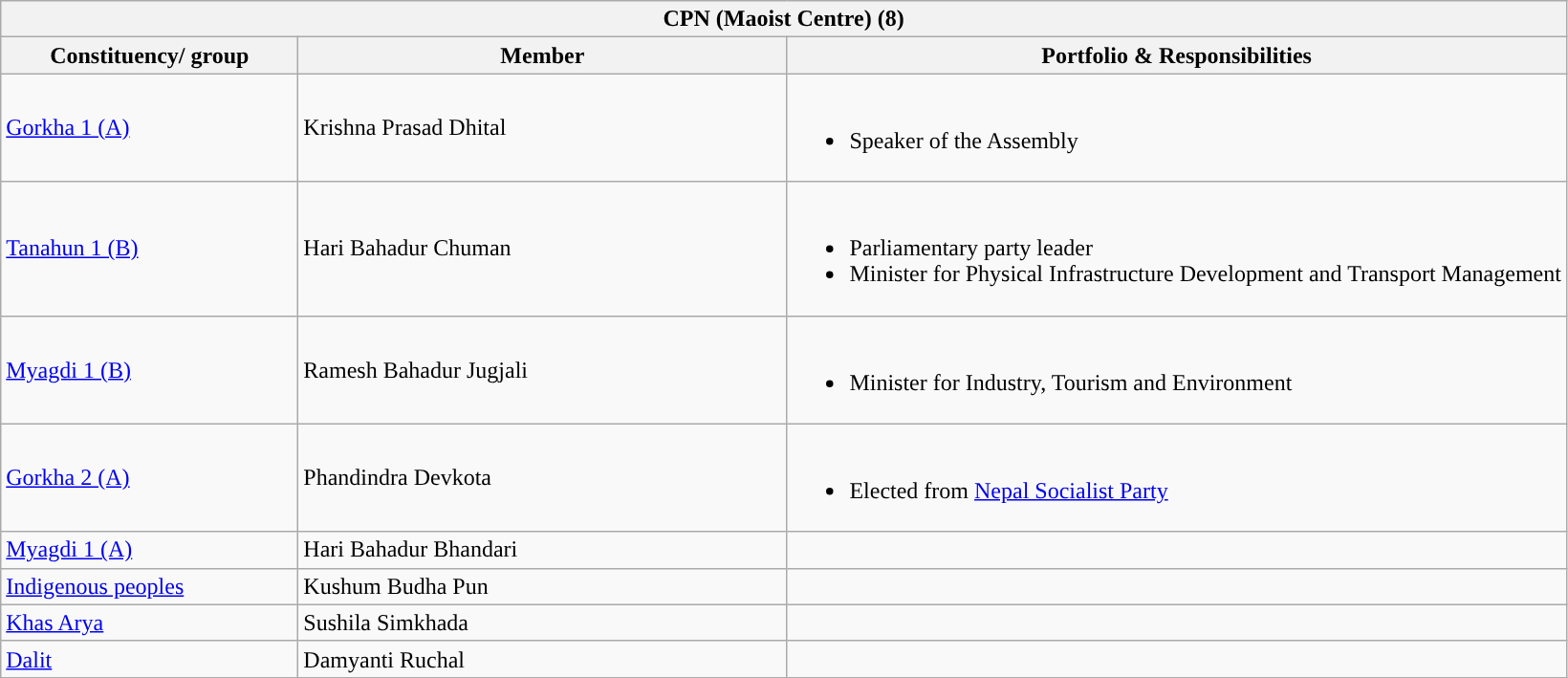<table class="wikitable sortable">
<tr>
<th colspan="3" style="width: 800pt; background:">CPN (Maoist Centre) (8)</th>
</tr>
<tr>
<th style="width:150pt;">Constituency/ group</th>
<th style="width:250pt;">Member</th>
<th>Portfolio & Responsibilities</th>
</tr>
<tr>
<td><a href='#'>Gorkha 1 (A)</a></td>
<td>Krishna Prasad Dhital</td>
<td><br><ul><li>Speaker of the Assembly</li></ul></td>
</tr>
<tr>
<td><a href='#'>Tanahun 1 (B)</a></td>
<td>Hari Bahadur Chuman</td>
<td><br><ul><li>Parliamentary party leader</li><li>Minister for Physical Infrastructure Development and Transport Management</li></ul></td>
</tr>
<tr>
<td><a href='#'>Myagdi 1 (B)</a></td>
<td>Ramesh Bahadur Jugjali</td>
<td><br><ul><li>Minister for Industry, Tourism and Environment</li></ul></td>
</tr>
<tr>
<td><a href='#'>Gorkha 2 (A)</a></td>
<td>Phandindra Devkota</td>
<td><br><ul><li>Elected from <a href='#'>Nepal Socialist Party</a></li></ul></td>
</tr>
<tr>
<td><a href='#'>Myagdi 1 (A)</a></td>
<td>Hari Bahadur Bhandari</td>
<td></td>
</tr>
<tr>
<td><a href='#'>Indigenous peoples</a></td>
<td>Kushum Budha Pun</td>
<td></td>
</tr>
<tr>
<td><a href='#'>Khas Arya</a></td>
<td>Sushila Simkhada</td>
<td></td>
</tr>
<tr>
<td><a href='#'>Dalit</a></td>
<td>Damyanti Ruchal</td>
<td></td>
</tr>
</table>
